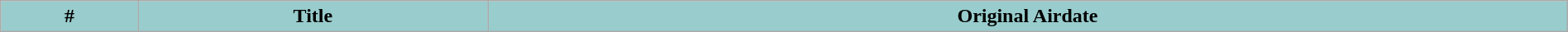<table class="wikitable plainrowheaders" style="width:100%; margin:auto;">
<tr>
<th style="vertical-align: bottom; background: #99CCCC; width: 20;">#</th>
<th style="vertical-align: bottom; background: #99CCCC;">Title</th>
<th style="vertical-align: bottom; background: #99CCCC; width: 150;">Original Airdate<br>




</th>
</tr>
</table>
